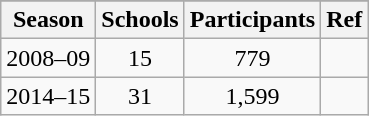<table class="wikitable sortable"  style="text-align: center;">
<tr>
</tr>
<tr>
<th>Season</th>
<th>Schools</th>
<th>Participants</th>
<th>Ref</th>
</tr>
<tr>
<td>2008–09</td>
<td>15</td>
<td>779</td>
<td></td>
</tr>
<tr>
<td>2014–15</td>
<td>31</td>
<td>1,599</td>
<td></td>
</tr>
</table>
